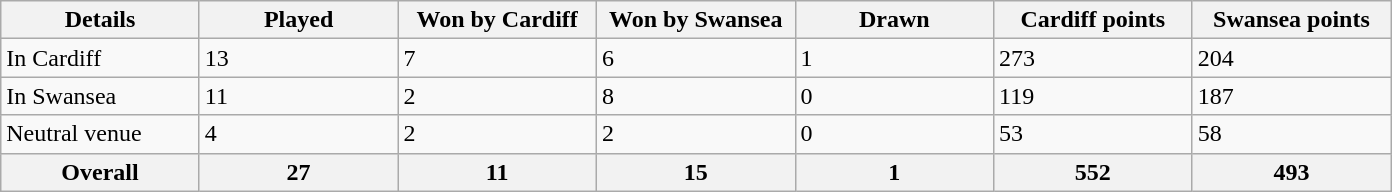<table class="wikitable sortable">
<tr>
<th width="125">Details</th>
<th width="125">Played</th>
<th width="125">Won by Cardiff</th>
<th width="125">Won by Swansea</th>
<th width="125">Drawn</th>
<th width="125">Cardiff points</th>
<th width="125">Swansea points</th>
</tr>
<tr>
<td>In Cardiff</td>
<td>13</td>
<td>7</td>
<td>6</td>
<td>1</td>
<td>273</td>
<td>204</td>
</tr>
<tr>
<td>In Swansea</td>
<td>11</td>
<td>2</td>
<td>8</td>
<td>0</td>
<td>119</td>
<td>187</td>
</tr>
<tr>
<td>Neutral venue</td>
<td>4</td>
<td>2</td>
<td>2</td>
<td>0</td>
<td>53</td>
<td>58</td>
</tr>
<tr>
<th>Overall</th>
<th>27</th>
<th>11</th>
<th>15</th>
<th>1</th>
<th>552</th>
<th>493</th>
</tr>
</table>
